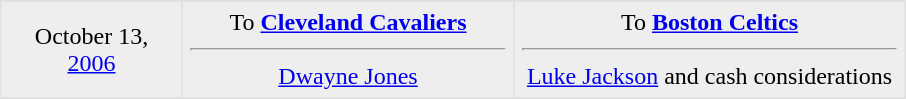<table border=1 style="border-collapse:collapse; text-align: center" bordercolor="#DFDFDF"  cellpadding="5">
<tr>
</tr>
<tr bgcolor="eeeeee">
<td style="width:110px">October 13, <a href='#'>2006</a></td>
<td style="width:210px" valign="top">To <strong><a href='#'>Cleveland Cavaliers</a></strong> <hr><a href='#'>Dwayne Jones</a></td>
<td style="width:250px" valign="top">To <strong><a href='#'>Boston Celtics</a></strong> <hr><a href='#'>Luke Jackson</a> and cash considerations</td>
</tr>
<tr>
</tr>
</table>
